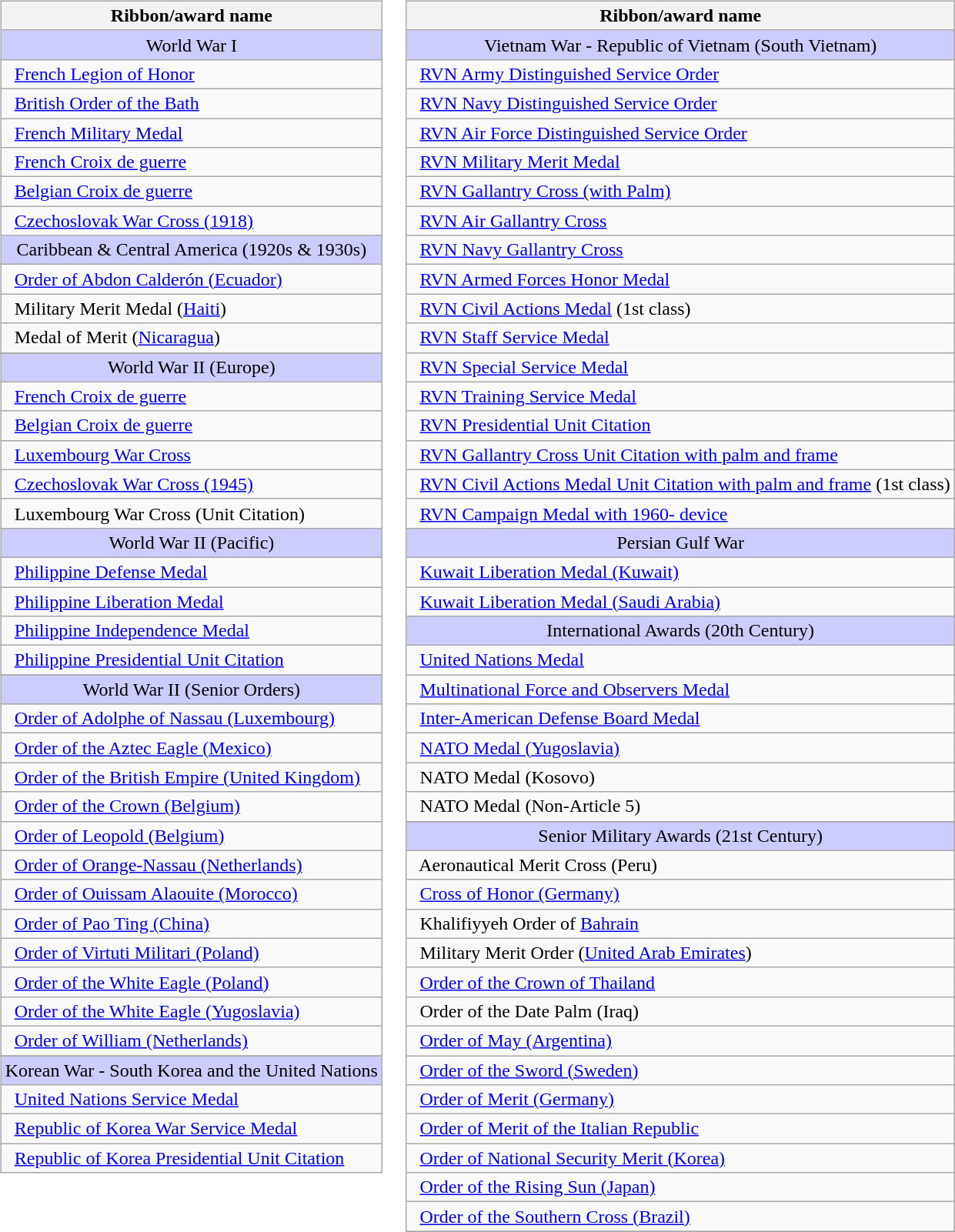<table>
<tr valign=top>
<td><br><table class="wikitable">
<tr>
<th>Ribbon/award name</th>
</tr>
<tr bgcolor = "#ccccff" align=center>
<td>World War I</td>
</tr>
<tr>
<td>  <a href='#'>French Legion of Honor</a></td>
</tr>
<tr>
<td>  <a href='#'>British Order of the Bath</a></td>
</tr>
<tr>
<td>  <a href='#'>French Military Medal</a></td>
</tr>
<tr>
<td>  <a href='#'>French Croix de guerre</a></td>
</tr>
<tr>
<td>  <a href='#'>Belgian Croix de guerre</a></td>
</tr>
<tr>
<td>  <a href='#'>Czechoslovak War Cross (1918)</a></td>
</tr>
<tr bgcolor = "#ccccff" align=center>
<td>Caribbean & Central America (1920s & 1930s)</td>
</tr>
<tr>
<td>  <a href='#'>Order of Abdon Calderón (Ecuador)</a></td>
</tr>
<tr>
<td>  Military Merit Medal (<a href='#'>Haiti</a>)</td>
</tr>
<tr>
<td>  Medal of Merit (<a href='#'>Nicaragua</a>)</td>
</tr>
<tr>
</tr>
<tr bgcolor = "#ccccff" align=center>
<td>World War II (Europe)</td>
</tr>
<tr>
<td>  <a href='#'>French Croix de guerre</a></td>
</tr>
<tr>
<td>  <a href='#'>Belgian Croix de guerre</a></td>
</tr>
<tr>
<td>  <a href='#'>Luxembourg War Cross</a></td>
</tr>
<tr>
<td>  <a href='#'>Czechoslovak War Cross (1945)</a></td>
</tr>
<tr>
<td>  Luxembourg War Cross (Unit Citation)</td>
</tr>
<tr bgcolor = "#ccccff" align=center>
<td>World War II (Pacific)</td>
</tr>
<tr>
<td>  <a href='#'>Philippine Defense Medal</a></td>
</tr>
<tr>
<td>  <a href='#'>Philippine Liberation Medal</a></td>
</tr>
<tr>
<td>  <a href='#'>Philippine Independence Medal</a></td>
</tr>
<tr>
<td>  <a href='#'>Philippine Presidential Unit Citation</a></td>
</tr>
<tr>
</tr>
<tr bgcolor = "#ccccff" align=center>
<td>World War II (Senior Orders)</td>
</tr>
<tr>
<td>  <a href='#'>Order of Adolphe of Nassau (Luxembourg)</a></td>
</tr>
<tr>
<td>  <a href='#'>Order of the Aztec Eagle (Mexico)</a></td>
</tr>
<tr>
<td>  <a href='#'>Order of the British Empire (United Kingdom)</a></td>
</tr>
<tr>
<td>  <a href='#'>Order of the Crown (Belgium)</a></td>
</tr>
<tr>
<td>  <a href='#'>Order of Leopold (Belgium)</a></td>
</tr>
<tr>
<td>  <a href='#'>Order of Orange-Nassau (Netherlands)</a></td>
</tr>
<tr>
<td>  <a href='#'>Order of Ouissam Alaouite (Morocco)</a></td>
</tr>
<tr>
<td>  <a href='#'>Order of Pao Ting (China)</a></td>
</tr>
<tr>
<td>  <a href='#'>Order of Virtuti Militari (Poland)</a></td>
</tr>
<tr>
<td>  <a href='#'>Order of the White Eagle (Poland)</a></td>
</tr>
<tr>
<td>  <a href='#'>Order of the White Eagle (Yugoslavia)</a></td>
</tr>
<tr>
<td>  <a href='#'>Order of William (Netherlands)</a></td>
</tr>
<tr>
</tr>
<tr bgcolor = "#ccccff" align=center>
<td>Korean War - South Korea and the United Nations</td>
</tr>
<tr>
<td>  <a href='#'>United Nations Service Medal</a></td>
</tr>
<tr>
<td>  <a href='#'>Republic of Korea War Service Medal</a></td>
</tr>
<tr>
<td>  <a href='#'>Republic of Korea Presidential Unit Citation</a></td>
</tr>
</table>
</td>
<td><br><table class="wikitable">
<tr>
<th>Ribbon/award name</th>
</tr>
<tr bgcolor = "#ccccff" align=center>
<td>Vietnam War - Republic of Vietnam (South Vietnam)</td>
</tr>
<tr>
<td>  <a href='#'>RVN Army Distinguished Service Order</a></td>
</tr>
<tr>
<td>  <a href='#'>RVN Navy Distinguished Service Order</a></td>
</tr>
<tr>
<td>  <a href='#'>RVN Air Force Distinguished Service Order</a></td>
</tr>
<tr>
<td>  <a href='#'>RVN Military Merit Medal</a></td>
</tr>
<tr>
<td>  <a href='#'>RVN Gallantry Cross (with Palm)</a></td>
</tr>
<tr>
<td>  <a href='#'>RVN Air Gallantry Cross</a></td>
</tr>
<tr>
<td>  <a href='#'>RVN Navy Gallantry Cross</a></td>
</tr>
<tr>
<td>  <a href='#'>RVN Armed Forces Honor Medal</a></td>
</tr>
<tr>
<td>  <a href='#'>RVN Civil Actions Medal</a> (1st class)</td>
</tr>
<tr>
<td>  <a href='#'>RVN Staff Service Medal</a></td>
</tr>
<tr>
<td>  <a href='#'>RVN Special Service Medal</a></td>
</tr>
<tr>
<td>  <a href='#'>RVN Training Service Medal</a></td>
</tr>
<tr>
<td>  <a href='#'>RVN Presidential Unit Citation</a></td>
</tr>
<tr>
<td>  <a href='#'>RVN Gallantry Cross Unit Citation with palm and frame</a></td>
</tr>
<tr>
<td>  <a href='#'>RVN Civil Actions Medal Unit Citation with palm and frame</a> (1st class)</td>
</tr>
<tr>
<td>  <a href='#'>RVN Campaign Medal with 1960- device</a></td>
</tr>
<tr bgcolor = "#ccccff" align=center>
<td>Persian Gulf War</td>
</tr>
<tr>
<td>  <a href='#'>Kuwait Liberation Medal (Kuwait)</a></td>
</tr>
<tr>
<td>  <a href='#'>Kuwait Liberation Medal (Saudi Arabia)</a></td>
</tr>
<tr bgcolor = "#ccccff" align=center>
<td>International Awards (20th Century)</td>
</tr>
<tr>
<td>  <a href='#'>United Nations Medal</a></td>
</tr>
<tr>
<td>  <a href='#'>Multinational Force and Observers Medal</a></td>
</tr>
<tr>
<td>  <a href='#'>Inter-American Defense Board Medal</a></td>
</tr>
<tr>
<td>  <a href='#'>NATO Medal (Yugoslavia)</a></td>
</tr>
<tr>
<td>  NATO Medal (Kosovo)</td>
</tr>
<tr>
<td>  NATO Medal (Non-Article 5)</td>
</tr>
<tr>
</tr>
<tr bgcolor = "#ccccff" align=center>
<td>Senior Military Awards (21st Century)</td>
</tr>
<tr>
<td>  Aeronautical Merit Cross (Peru)</td>
</tr>
<tr>
<td>  <a href='#'>Cross of Honor (Germany)</a></td>
</tr>
<tr>
<td>  Khalifiyyeh Order of <a href='#'>Bahrain</a></td>
</tr>
<tr>
<td>  Military Merit Order (<a href='#'>United Arab Emirates</a>)</td>
</tr>
<tr>
<td>  <a href='#'>Order of the Crown of Thailand</a></td>
</tr>
<tr>
<td>  Order of the Date Palm (Iraq)</td>
</tr>
<tr>
<td>  <a href='#'>Order of May (Argentina)</a></td>
</tr>
<tr>
<td>  <a href='#'>Order of the Sword (Sweden)</a></td>
</tr>
<tr>
<td>  <a href='#'>Order of Merit (Germany)</a></td>
</tr>
<tr>
<td>  <a href='#'>Order of Merit of the Italian Republic</a></td>
</tr>
<tr>
<td>  <a href='#'>Order of National Security Merit (Korea)</a></td>
</tr>
<tr>
<td>  <a href='#'>Order of the Rising Sun (Japan)</a></td>
</tr>
<tr>
<td>  <a href='#'>Order of the Southern Cross (Brazil)</a></td>
</tr>
<tr>
</tr>
</table>
</td>
</tr>
</table>
